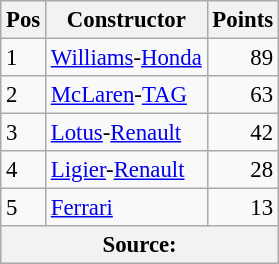<table class="wikitable" style="font-size:95%;">
<tr>
<th>Pos</th>
<th>Constructor</th>
<th>Points</th>
</tr>
<tr>
<td>1</td>
<td> <a href='#'>Williams</a>-<a href='#'>Honda</a></td>
<td align="right">89</td>
</tr>
<tr>
<td>2</td>
<td> <a href='#'>McLaren</a>-<a href='#'>TAG</a></td>
<td align="right">63</td>
</tr>
<tr>
<td>3</td>
<td> <a href='#'>Lotus</a>-<a href='#'>Renault</a></td>
<td align="right">42</td>
</tr>
<tr>
<td>4</td>
<td>  <a href='#'>Ligier</a>-<a href='#'>Renault</a></td>
<td align="right">28</td>
</tr>
<tr>
<td>5</td>
<td> <a href='#'>Ferrari</a></td>
<td align="right">13</td>
</tr>
<tr>
<th colspan=4>Source: </th>
</tr>
</table>
